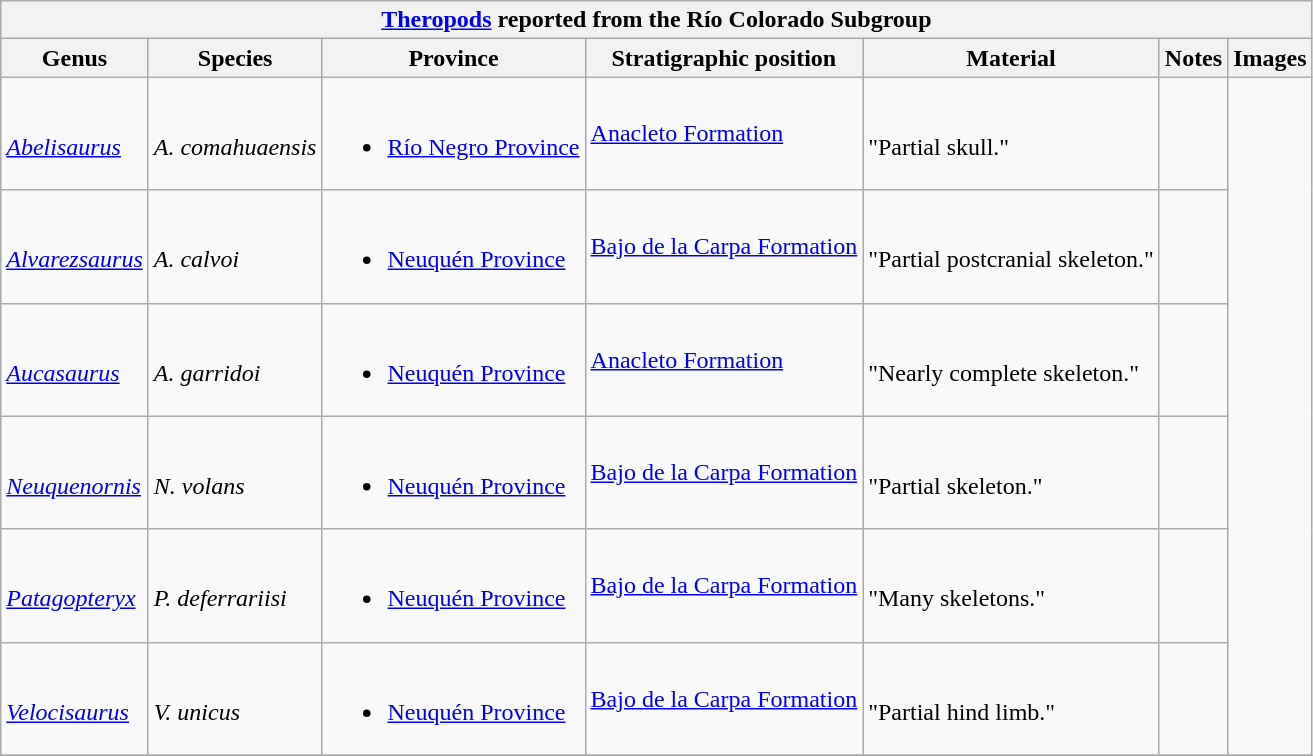<table class="wikitable" align="center">
<tr>
<th colspan="7" align="center"><strong><a href='#'>Theropods</a> reported from the Río Colorado Subgroup</strong></th>
</tr>
<tr>
<th>Genus</th>
<th>Species</th>
<th>Province</th>
<th>Stratigraphic position</th>
<th>Material</th>
<th>Notes</th>
<th>Images</th>
</tr>
<tr>
<td><br><em><a href='#'>Abelisaurus</a></em></td>
<td><br><em>A. comahuaensis</em></td>
<td><br><ul><li><a href='#'>Río Negro Province</a></li></ul></td>
<td><a href='#'>Anacleto Formation</a></td>
<td><br>"Partial skull."</td>
<td></td>
<td rowspan="6"><br>



</td>
</tr>
<tr>
<td><br><em><a href='#'>Alvarezsaurus</a></em></td>
<td><br><em>A. calvoi</em></td>
<td><br><ul><li><a href='#'>Neuquén Province</a></li></ul></td>
<td><a href='#'>Bajo de la Carpa Formation</a></td>
<td><br>"Partial postcranial skeleton."</td>
<td></td>
</tr>
<tr>
<td><br><em><a href='#'>Aucasaurus</a></em></td>
<td><br><em>A. garridoi</em></td>
<td><br><ul><li><a href='#'>Neuquén Province</a></li></ul></td>
<td><a href='#'>Anacleto Formation</a></td>
<td><br>"Nearly complete skeleton."</td>
<td></td>
</tr>
<tr>
<td><br><em><a href='#'>Neuquenornis</a></em></td>
<td><br><em>N. volans</em></td>
<td><br><ul><li><a href='#'>Neuquén Province</a></li></ul></td>
<td><a href='#'>Bajo de la Carpa Formation</a></td>
<td><br>"Partial skeleton."</td>
<td></td>
</tr>
<tr>
<td><br><em><a href='#'>Patagopteryx</a></em></td>
<td><br><em>P. deferrariisi</em></td>
<td><br><ul><li><a href='#'>Neuquén Province</a></li></ul></td>
<td><a href='#'>Bajo de la Carpa Formation</a></td>
<td><br>"Many skeletons."</td>
<td></td>
</tr>
<tr>
<td><br><em><a href='#'>Velocisaurus</a></em></td>
<td><br><em>V. unicus</em></td>
<td><br><ul><li><a href='#'>Neuquén Province</a></li></ul></td>
<td><a href='#'>Bajo de la Carpa Formation</a></td>
<td><br>"Partial hind limb."</td>
<td></td>
</tr>
<tr>
</tr>
</table>
